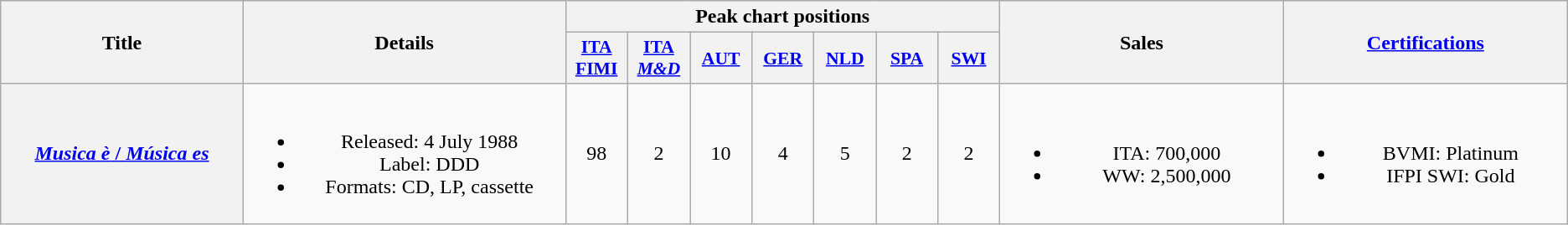<table class="wikitable plainrowheaders" style="text-align:center;">
<tr>
<th scope="col" rowspan="2" style="width:12em;">Title</th>
<th scope="col" rowspan="2" style="width:16em;">Details</th>
<th scope="col" colspan="7">Peak chart positions</th>
<th scope="col" rowspan="2" style="width:14em;">Sales</th>
<th scope="col" rowspan="2" style="width:14em;"><a href='#'>Certifications</a></th>
</tr>
<tr>
<th scope="col" style="width:3em;font-size:90%;"><a href='#'>ITA<br>FIMI</a><br></th>
<th scope="col" style="width:3em;font-size:90%;"><a href='#'>ITA<br><em>M&D</em></a><br></th>
<th scope="col" style="width:3em;font-size:90%;"><a href='#'>AUT</a><br></th>
<th scope="col" style="width:3em;font-size:90%;"><a href='#'>GER</a><br></th>
<th scope="col" style="width:3em;font-size:90%;"><a href='#'>NLD</a><br></th>
<th scope="col" style="width:3em;font-size:90%;"><a href='#'>SPA</a><br></th>
<th scope="col" style="width:3em;font-size:90%;"><a href='#'>SWI</a><br></th>
</tr>
<tr>
<th scope="row"><a href='#'><em>Musica è</em> / <em>Música es</em></a></th>
<td><br><ul><li>Released: 4 July 1988</li><li>Label: DDD</li><li>Formats: CD, LP, cassette</li></ul></td>
<td>98</td>
<td>2</td>
<td>10</td>
<td>4</td>
<td>5</td>
<td>2</td>
<td>2</td>
<td><br><ul><li>ITA: 700,000</li><li>WW: 2,500,000</li></ul></td>
<td><br><ul><li>BVMI: Platinum</li><li>IFPI SWI: Gold</li></ul></td>
</tr>
</table>
